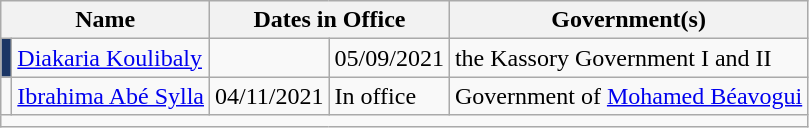<table class="wikitable alternance">
<tr>
<th colspan="2" scope="col">Name</th>
<th colspan="2" scope="col">Dates in Office</th>
<th scope="col">Government(s)</th>
</tr>
<tr>
<td bgcolor="#1B3665"></td>
<td><a href='#'>Diakaria Koulibaly</a></td>
<td></td>
<td>05/09/2021</td>
<td>the Kassory Government I and II</td>
</tr>
<tr>
<td></td>
<td><a href='#'>Ibrahima Abé Sylla</a></td>
<td>04/11/2021</td>
<td>In office</td>
<td>Government of <a href='#'>Mohamed Béavogui</a></td>
</tr>
<tr>
<td colspan=6></td>
</tr>
</table>
